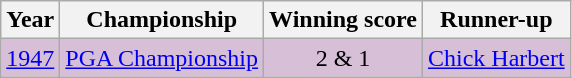<table class="wikitable">
<tr>
<th>Year</th>
<th>Championship</th>
<th>Winning score</th>
<th>Runner-up</th>
</tr>
<tr style="background:#D8BFD8;">
<td><a href='#'>1947</a></td>
<td><a href='#'>PGA Championship</a></td>
<td align=center>2 & 1</td>
<td> <a href='#'>Chick Harbert</a></td>
</tr>
</table>
